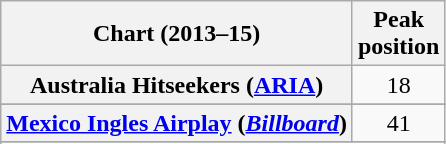<table class="wikitable sortable plainrowheaders" style="text-align:center">
<tr>
<th scope="col">Chart (2013–15)</th>
<th scope="col">Peak<br>position</th>
</tr>
<tr>
<th scope="row">Australia Hitseekers (<a href='#'>ARIA</a>)</th>
<td>18</td>
</tr>
<tr>
</tr>
<tr>
<th scope="row"><a href='#'>Mexico Ingles Airplay</a> (<em><a href='#'>Billboard</a></em>)</th>
<td>41</td>
</tr>
<tr>
</tr>
<tr>
</tr>
<tr>
</tr>
<tr>
</tr>
<tr>
</tr>
</table>
